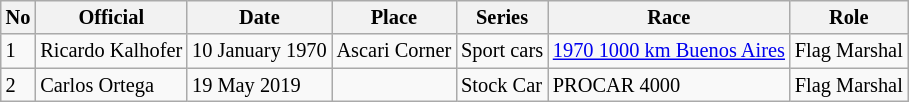<table class="wikitable" border="1" style="font-size: 85%;">
<tr>
<th>No</th>
<th>Official</th>
<th>Date</th>
<th>Place</th>
<th>Series</th>
<th>Race</th>
<th>Role</th>
</tr>
<tr>
<td>1</td>
<td>  Ricardo Kalhofer</td>
<td>10 January 1970</td>
<td>Ascari Corner</td>
<td>Sport cars</td>
<td><a href='#'>1970 1000 km Buenos Aires</a></td>
<td>Flag Marshal</td>
</tr>
<tr>
<td>2</td>
<td>  Carlos Ortega</td>
<td>19 May 2019</td>
<td></td>
<td>Stock Car</td>
<td>PROCAR 4000</td>
<td>Flag Marshal</td>
</tr>
</table>
